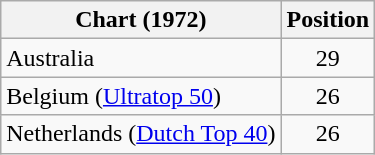<table class="wikitable sortable">
<tr>
<th>Chart (1972)</th>
<th>Position</th>
</tr>
<tr>
<td>Australia</td>
<td align="center">29</td>
</tr>
<tr>
<td>Belgium (<a href='#'>Ultratop 50</a>)</td>
<td align="center">26</td>
</tr>
<tr>
<td>Netherlands (<a href='#'>Dutch Top 40</a>)</td>
<td align="center">26</td>
</tr>
</table>
